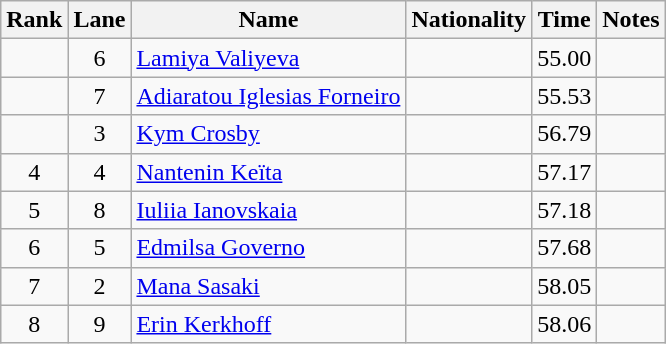<table class="wikitable sortable" style="text-align:center">
<tr>
<th>Rank</th>
<th>Lane</th>
<th>Name</th>
<th>Nationality</th>
<th>Time</th>
<th>Notes</th>
</tr>
<tr>
<td></td>
<td>6</td>
<td align="left"><a href='#'>Lamiya Valiyeva</a></td>
<td align="left"></td>
<td>55.00</td>
<td></td>
</tr>
<tr>
<td></td>
<td>7</td>
<td align="left"><a href='#'>Adiaratou Iglesias Forneiro</a></td>
<td align="left"></td>
<td>55.53</td>
<td></td>
</tr>
<tr>
<td></td>
<td>3</td>
<td align="left"><a href='#'>Kym Crosby</a></td>
<td align="left"></td>
<td>56.79</td>
<td></td>
</tr>
<tr>
<td>4</td>
<td>4</td>
<td align="left"><a href='#'>Nantenin Keïta</a></td>
<td align="left"></td>
<td>57.17</td>
<td></td>
</tr>
<tr>
<td>5</td>
<td>8</td>
<td align="left"><a href='#'>Iuliia Ianovskaia</a></td>
<td align="left"></td>
<td>57.18</td>
<td></td>
</tr>
<tr>
<td>6</td>
<td>5</td>
<td align="left"><a href='#'>Edmilsa Governo</a></td>
<td align="left"></td>
<td>57.68</td>
<td></td>
</tr>
<tr>
<td>7</td>
<td>2</td>
<td align="left"><a href='#'>Mana Sasaki</a></td>
<td align="left"></td>
<td>58.05</td>
<td></td>
</tr>
<tr>
<td>8</td>
<td>9</td>
<td align="left"><a href='#'>Erin Kerkhoff</a></td>
<td align="left"></td>
<td>58.06</td>
<td></td>
</tr>
</table>
